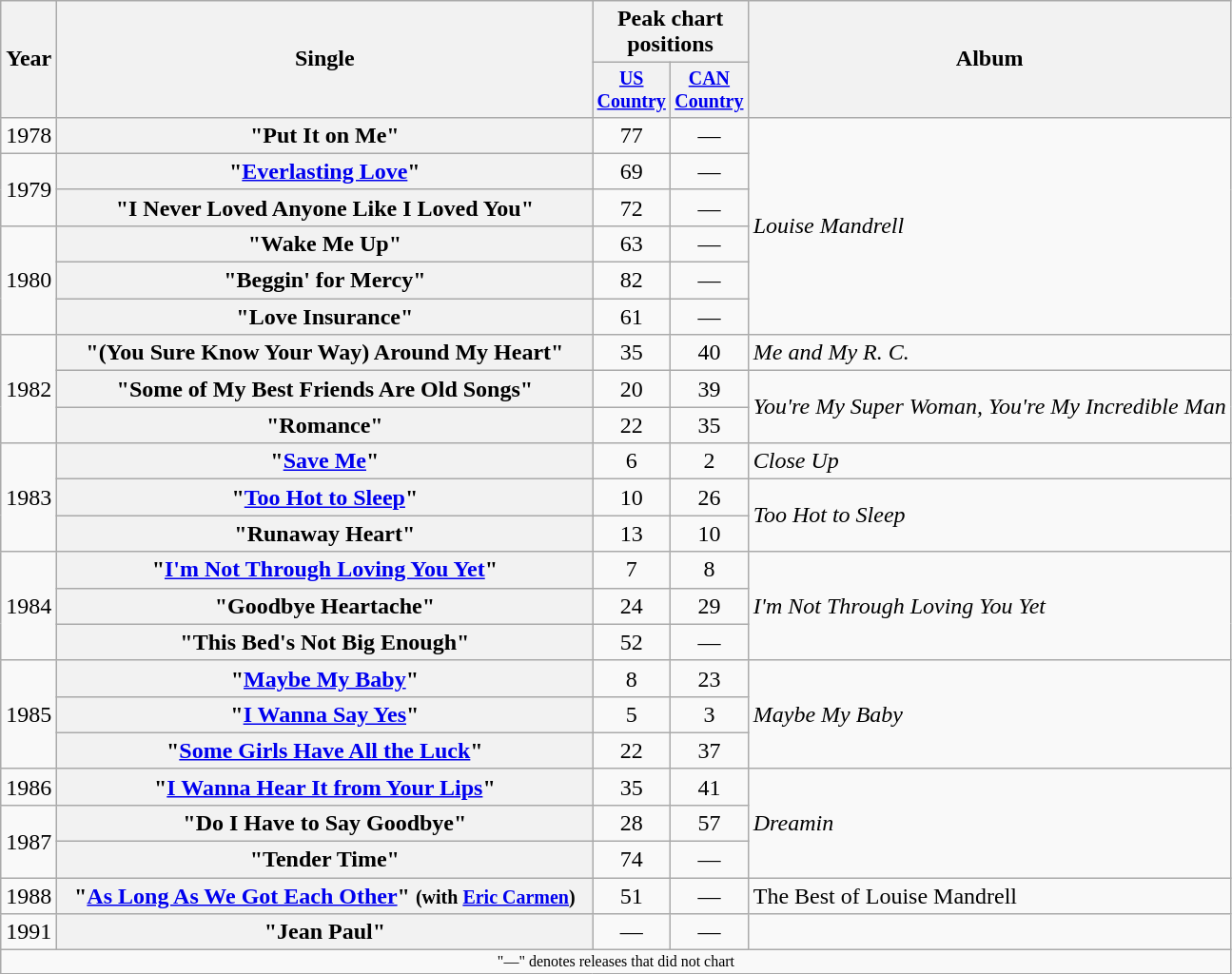<table class="wikitable plainrowheaders" style="text-align:center;">
<tr>
<th rowspan="2">Year</th>
<th rowspan="2" style="width:23em;">Single</th>
<th colspan="2">Peak chart<br>positions</th>
<th rowspan="2">Album</th>
</tr>
<tr style="font-size:smaller;">
<th width="40"><a href='#'>US Country</a></th>
<th width="40"><a href='#'>CAN Country</a></th>
</tr>
<tr>
<td>1978</td>
<th scope="row">"Put It on Me"</th>
<td>77</td>
<td>—</td>
<td align="left" rowspan="6"><em>Louise Mandrell</em></td>
</tr>
<tr>
<td rowspan="2">1979</td>
<th scope="row">"<a href='#'>Everlasting Love</a>"</th>
<td>69</td>
<td>—</td>
</tr>
<tr>
<th scope="row">"I Never Loved Anyone Like I Loved You"</th>
<td>72</td>
<td>—</td>
</tr>
<tr>
<td rowspan="3">1980</td>
<th scope="row">"Wake Me Up"</th>
<td>63</td>
<td>—</td>
</tr>
<tr>
<th scope="row">"Beggin' for Mercy"</th>
<td>82</td>
<td>—</td>
</tr>
<tr>
<th scope="row">"Love Insurance"</th>
<td>61</td>
<td>—</td>
</tr>
<tr>
<td rowspan="3">1982</td>
<th scope="row">"(You Sure Know Your Way) Around My Heart"</th>
<td>35</td>
<td>40</td>
<td align="left"><em>Me and My R. C.</em></td>
</tr>
<tr>
<th scope="row">"Some of My Best Friends Are Old Songs"</th>
<td>20</td>
<td>39</td>
<td align="left" rowspan="2"><em>You're My Super Woman, You're My Incredible Man</em></td>
</tr>
<tr>
<th scope="row">"Romance"</th>
<td>22</td>
<td>35</td>
</tr>
<tr>
<td rowspan="3">1983</td>
<th scope="row">"<a href='#'>Save Me</a>"</th>
<td>6</td>
<td>2</td>
<td align="left"><em>Close Up</em></td>
</tr>
<tr>
<th scope="row">"<a href='#'>Too Hot to Sleep</a>"</th>
<td>10</td>
<td>26</td>
<td align="left" rowspan="2"><em>Too Hot to Sleep</em></td>
</tr>
<tr>
<th scope="row">"Runaway Heart"</th>
<td>13</td>
<td>10</td>
</tr>
<tr>
<td rowspan="3">1984</td>
<th scope="row">"<a href='#'>I'm Not Through Loving You Yet</a>"</th>
<td>7</td>
<td>8</td>
<td align="left" rowspan="3"><em>I'm Not Through Loving You Yet</em></td>
</tr>
<tr>
<th scope="row">"Goodbye Heartache"</th>
<td>24</td>
<td>29</td>
</tr>
<tr>
<th scope="row">"This Bed's Not Big Enough"</th>
<td>52</td>
<td>—</td>
</tr>
<tr>
<td rowspan="3">1985</td>
<th scope="row">"<a href='#'>Maybe My Baby</a>"</th>
<td>8</td>
<td>23</td>
<td align="left" rowspan="3"><em>Maybe My Baby</em></td>
</tr>
<tr>
<th scope="row">"<a href='#'>I Wanna Say Yes</a>"</th>
<td>5</td>
<td>3</td>
</tr>
<tr>
<th scope="row">"<a href='#'>Some Girls Have All the Luck</a>"</th>
<td>22</td>
<td>37</td>
</tr>
<tr>
<td>1986</td>
<th scope="row">"<a href='#'>I Wanna Hear It from Your Lips</a>"</th>
<td>35</td>
<td>41</td>
<td align="left" rowspan="3"><em>Dreamin<strong></td>
</tr>
<tr>
<td rowspan="2">1987</td>
<th scope="row">"Do I Have to Say Goodbye"</th>
<td>28</td>
<td>57</td>
</tr>
<tr>
<th scope="row">"Tender Time"</th>
<td>74</td>
<td>—</td>
</tr>
<tr>
<td>1988</td>
<th scope="row">"<a href='#'>As Long As We Got Each Other</a>" <small>(with <a href='#'>Eric Carmen</a>)</small></th>
<td>51</td>
<td>—</td>
<td align="left"></em>The Best of Louise Mandrell<em></td>
</tr>
<tr>
<td>1991</td>
<th scope="row">"Jean Paul"</th>
<td>—</td>
<td>—</td>
<td></td>
</tr>
<tr>
<td colspan="5" style="font-size:8pt">"—" denotes releases that did not chart</td>
</tr>
</table>
